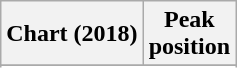<table class="wikitable sortable plainrowheaders" style="text-align:center">
<tr>
<th scope="col">Chart (2018)</th>
<th scope="col">Peak<br>position</th>
</tr>
<tr>
</tr>
<tr>
</tr>
<tr>
</tr>
<tr>
</tr>
<tr>
</tr>
<tr>
</tr>
<tr>
</tr>
<tr>
</tr>
<tr>
</tr>
</table>
